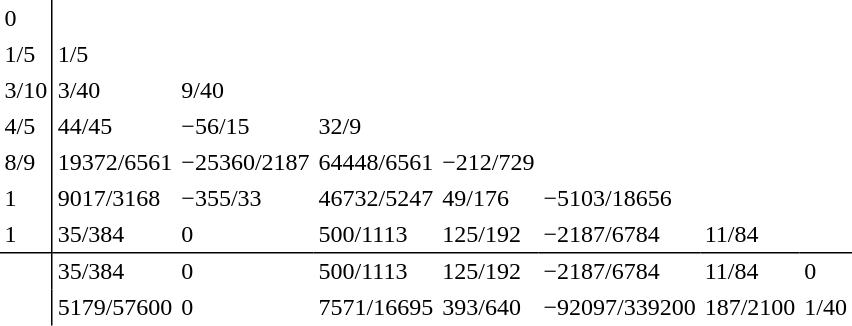<table cellpadding=3px cellspacing=0px>
<tr>
<td width="20px"></td>
<td style="border-right:1px solid;">0</td>
</tr>
<tr>
<td></td>
<td style="border-right:1px solid;">1/5</td>
<td>1/5</td>
</tr>
<tr>
<td></td>
<td style="border-right:1px solid;">3/10</td>
<td>3/40</td>
<td>9/40</td>
</tr>
<tr>
<td></td>
<td style="border-right:1px solid;">4/5</td>
<td>44/45</td>
<td>−56/15</td>
<td>32/9</td>
</tr>
<tr>
<td></td>
<td style="border-right:1px solid;">8/9</td>
<td>19372/6561</td>
<td>−25360/2187</td>
<td>64448/6561</td>
<td>−212/729</td>
</tr>
<tr>
<td></td>
<td style="border-right:1px solid;">1</td>
<td>9017/3168</td>
<td>−355/33</td>
<td>46732/5247</td>
<td>49/176</td>
<td>−5103/18656</td>
</tr>
<tr>
<td></td>
<td style="border-right:1px solid; border-bottom:1px solid;">1</td>
<td style="border-bottom:1px solid;">35/384</td>
<td style="border-bottom:1px solid;">0</td>
<td style="border-bottom:1px solid;">500/1113</td>
<td style="border-bottom:1px solid;">125/192</td>
<td style="border-bottom:1px solid;">−2187/6784</td>
<td style="border-bottom:1px solid;">11/84</td>
<td style="border-bottom:1px solid;"></td>
</tr>
<tr>
<td></td>
<td style="border-right:1px solid;"></td>
<td>35/384</td>
<td>0</td>
<td>500/1113</td>
<td>125/192</td>
<td>−2187/6784</td>
<td>11/84</td>
<td>0</td>
</tr>
<tr>
<td></td>
<td style="border-right:1px solid;"></td>
<td>5179/57600</td>
<td>0</td>
<td>7571/16695</td>
<td>393/640</td>
<td>−92097/339200</td>
<td>187/2100</td>
<td>1/40</td>
</tr>
</table>
